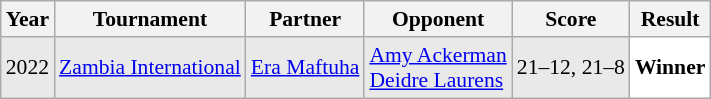<table class="sortable wikitable" style="font-size: 90%;">
<tr>
<th>Year</th>
<th>Tournament</th>
<th>Partner</th>
<th>Opponent</th>
<th>Score</th>
<th>Result</th>
</tr>
<tr style="background:#E9E9E9">
<td align="center">2022</td>
<td align="left"><a href='#'>Zambia International</a></td>
<td align="left"> <a href='#'>Era Maftuha</a></td>
<td align="left"> <a href='#'>Amy Ackerman</a><br> <a href='#'>Deidre Laurens</a></td>
<td align="left">21–12, 21–8</td>
<td style="text-align:left; background:white"> <strong>Winner</strong></td>
</tr>
</table>
